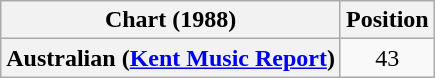<table class="wikitable sortable plainrowheaders">
<tr>
<th scope="col">Chart (1988)</th>
<th scope="col">Position</th>
</tr>
<tr>
<th scope="row">Australian (<a href='#'>Kent Music Report</a>)</th>
<td style="text-align:center;">43</td>
</tr>
</table>
